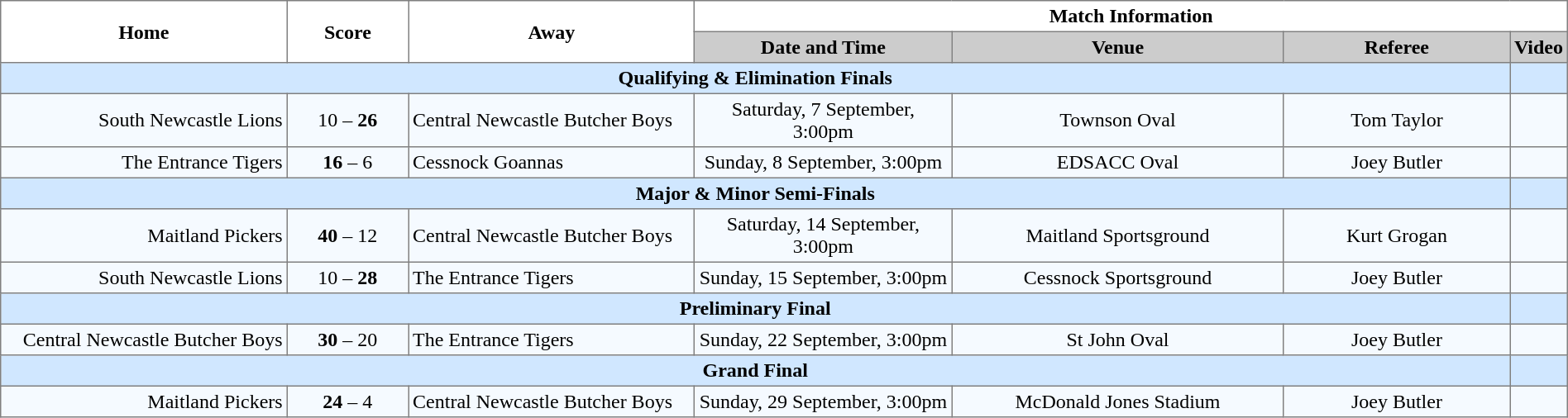<table border="1" cellpadding="3" cellspacing="0" width="100%" style="border-collapse:collapse;  text-align:center;">
<tr>
<th rowspan="2" width="19%">Home</th>
<th rowspan="2" width="8%">Score</th>
<th rowspan="2" width="19%">Away</th>
<th colspan="4">Match Information</th>
</tr>
<tr bgcolor="#CCCCCC">
<th width="17%">Date and Time</th>
<th width="22%">Venue</th>
<th width="50%">Referee</th>
<th>Video</th>
</tr>
<tr style="background:#d0e7ff;">
<td colspan="6"><strong>Qualifying & Elimination Finals</strong></td>
<td></td>
</tr>
<tr style="text-align:center; background:#f5faff;">
<td align="right">South Newcastle Lions </td>
<td>10 – <strong>26</strong></td>
<td align="left"> Central Newcastle Butcher Boys</td>
<td>Saturday, 7 September, 3:00pm</td>
<td>Townson Oval</td>
<td>Tom Taylor</td>
<td></td>
</tr>
<tr style="text-align:center; background:#f5faff;">
<td align="right">The Entrance Tigers </td>
<td><strong>16</strong> – 6</td>
<td align="left"> Cessnock Goannas</td>
<td>Sunday, 8 September, 3:00pm</td>
<td>EDSACC Oval</td>
<td>Joey Butler</td>
<td></td>
</tr>
<tr style="background:#d0e7ff;">
<td colspan="6"><strong>Major & Minor Semi-Finals</strong></td>
<td></td>
</tr>
<tr style="text-align:center; background:#f5faff;">
<td align="right">Maitland Pickers </td>
<td><strong>40</strong> – 12</td>
<td align="left"> Central Newcastle Butcher Boys</td>
<td>Saturday, 14 September, 3:00pm</td>
<td>Maitland Sportsground</td>
<td>Kurt Grogan</td>
<td></td>
</tr>
<tr style="text-align:center; background:#f5faff;">
<td align="right">South Newcastle Lions </td>
<td>10 – <strong>28</strong></td>
<td align="left"> The Entrance Tigers</td>
<td>Sunday, 15 September, 3:00pm</td>
<td>Cessnock Sportsground</td>
<td>Joey Butler</td>
<td></td>
</tr>
<tr style="background:#d0e7ff;">
<td colspan="6"><strong>Preliminary Final</strong></td>
<td></td>
</tr>
<tr style="text-align:center; background:#f5faff;">
<td align="right">Central Newcastle Butcher Boys </td>
<td><strong>30</strong> – 20</td>
<td align="left"> The Entrance Tigers</td>
<td>Sunday, 22 September, 3:00pm</td>
<td>St John Oval</td>
<td>Joey Butler</td>
<td></td>
</tr>
<tr style="background:#d0e7ff;">
<td colspan="6"><strong>Grand Final</strong></td>
<td></td>
</tr>
<tr style="text-align:center; background:#f5faff;">
<td align="right">Maitland Pickers </td>
<td><strong>24</strong> – 4</td>
<td align="left"> Central Newcastle Butcher Boys</td>
<td>Sunday, 29 September, 3:00pm</td>
<td>McDonald Jones Stadium</td>
<td>Joey Butler</td>
<td></td>
</tr>
</table>
